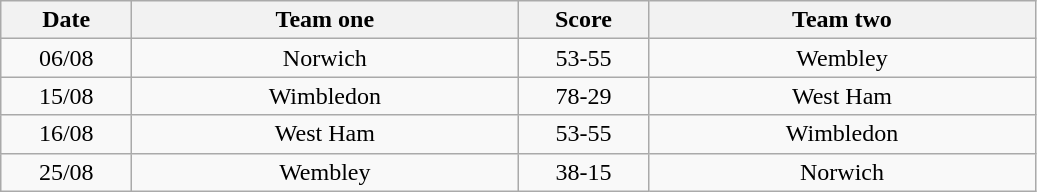<table class="wikitable" style="text-align: center">
<tr>
<th width=80>Date</th>
<th width=250>Team one</th>
<th width=80>Score</th>
<th width=250>Team two</th>
</tr>
<tr>
<td>06/08</td>
<td>Norwich</td>
<td>53-55</td>
<td>Wembley</td>
</tr>
<tr>
<td>15/08</td>
<td>Wimbledon</td>
<td>78-29</td>
<td>West Ham</td>
</tr>
<tr>
<td>16/08</td>
<td>West Ham</td>
<td>53-55</td>
<td>Wimbledon</td>
</tr>
<tr>
<td>25/08</td>
<td>Wembley</td>
<td>38-15</td>
<td>Norwich</td>
</tr>
</table>
